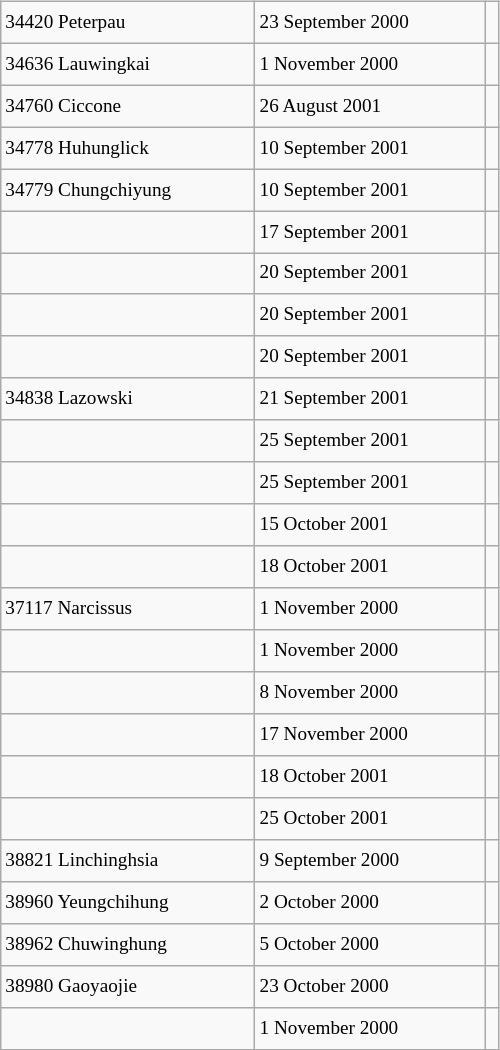<table class="wikitable" style="font-size: 80%; float: left; width: 26em; margin-right: 1em; height: 700px">
<tr>
<td>34420 Peterpau</td>
<td>23 September 2000</td>
<td></td>
</tr>
<tr>
<td>34636 Lauwingkai</td>
<td>1 November 2000</td>
<td></td>
</tr>
<tr>
<td>34760 Ciccone</td>
<td>26 August 2001</td>
<td></td>
</tr>
<tr>
<td>34778 Huhunglick</td>
<td>10 September 2001</td>
<td></td>
</tr>
<tr>
<td>34779 Chungchiyung</td>
<td>10 September 2001</td>
<td></td>
</tr>
<tr>
<td></td>
<td>17 September 2001</td>
<td></td>
</tr>
<tr>
<td></td>
<td>20 September 2001</td>
<td></td>
</tr>
<tr>
<td></td>
<td>20 September 2001</td>
<td></td>
</tr>
<tr>
<td></td>
<td>20 September 2001</td>
<td></td>
</tr>
<tr>
<td>34838 Lazowski</td>
<td>21 September 2001</td>
<td></td>
</tr>
<tr>
<td></td>
<td>25 September 2001</td>
<td></td>
</tr>
<tr>
<td></td>
<td>25 September 2001</td>
<td></td>
</tr>
<tr>
<td></td>
<td>15 October 2001</td>
<td></td>
</tr>
<tr>
<td></td>
<td>18 October 2001</td>
<td></td>
</tr>
<tr>
<td>37117 Narcissus</td>
<td>1 November 2000</td>
<td></td>
</tr>
<tr>
<td></td>
<td>1 November 2000</td>
<td></td>
</tr>
<tr>
<td></td>
<td>8 November 2000</td>
<td></td>
</tr>
<tr>
<td></td>
<td>17 November 2000</td>
<td></td>
</tr>
<tr>
<td></td>
<td>18 October 2001</td>
<td></td>
</tr>
<tr>
<td></td>
<td>25 October 2001</td>
<td></td>
</tr>
<tr>
<td>38821 Linchinghsia</td>
<td>9 September 2000</td>
<td></td>
</tr>
<tr>
<td>38960 Yeungchihung</td>
<td>2 October 2000</td>
<td></td>
</tr>
<tr>
<td>38962 Chuwinghung</td>
<td>5 October 2000</td>
<td></td>
</tr>
<tr>
<td>38980 Gaoyaojie</td>
<td>23 October 2000</td>
<td></td>
</tr>
<tr>
<td></td>
<td>1 November 2000</td>
<td></td>
</tr>
</table>
